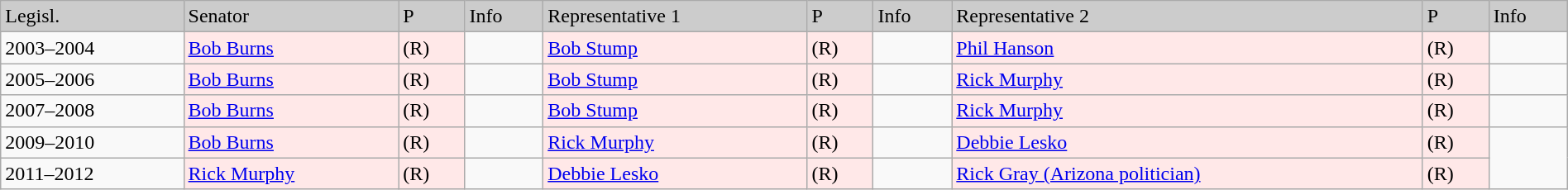<table class=wikitable width="100%" border="1">
<tr style="background-color:#cccccc;">
<td>Legisl.</td>
<td>Senator</td>
<td>P</td>
<td>Info</td>
<td>Representative 1</td>
<td>P</td>
<td>Info</td>
<td>Representative 2</td>
<td>P</td>
<td>Info</td>
</tr>
<tr>
<td>2003–2004</td>
<td style="background:#FFE8E8"><a href='#'>Bob Burns</a></td>
<td style="background:#FFE8E8">(R)</td>
<td></td>
<td style="background:#FFE8E8"><a href='#'>Bob Stump</a></td>
<td style="background:#FFE8E8">(R)</td>
<td></td>
<td style="background:#FFE8E8"><a href='#'>Phil Hanson</a></td>
<td style="background:#FFE8E8">(R)</td>
<td></td>
</tr>
<tr>
<td>2005–2006</td>
<td style="background:#FFE8E8"><a href='#'>Bob Burns</a></td>
<td style="background:#FFE8E8">(R)</td>
<td></td>
<td style="background:#FFE8E8"><a href='#'>Bob Stump</a></td>
<td style="background:#FFE8E8">(R)</td>
<td></td>
<td style="background:#FFE8E8"><a href='#'>Rick Murphy</a></td>
<td style="background:#FFE8E8">(R)</td>
<td></td>
</tr>
<tr>
<td>2007–2008</td>
<td style="background:#FFE8E8"><a href='#'>Bob Burns</a></td>
<td style="background:#FFE8E8">(R)</td>
<td></td>
<td style="background:#FFE8E8"><a href='#'>Bob Stump</a></td>
<td style="background:#FFE8E8">(R)</td>
<td></td>
<td style="background:#FFE8E8"><a href='#'>Rick Murphy</a></td>
<td style="background:#FFE8E8">(R)</td>
<td></td>
</tr>
<tr>
<td>2009–2010</td>
<td style="background:#FFE8E8"><a href='#'>Bob Burns</a></td>
<td style="background:#FFE8E8">(R)</td>
<td></td>
<td style="background:#FFE8E8"><a href='#'>Rick Murphy</a></td>
<td style="background:#FFE8E8">(R)</td>
<td></td>
<td style="background:#FFE8E8"><a href='#'>Debbie Lesko</a></td>
<td style="background:#FFE8E8">(R)</td>
</tr>
<tr>
<td>2011–2012</td>
<td style="background:#FFE8E8"><a href='#'>Rick Murphy</a></td>
<td style="background:#FFE8E8">(R)</td>
<td></td>
<td style="background:#FFE8E8"><a href='#'>Debbie Lesko</a></td>
<td style="background:#FFE8E8">(R)</td>
<td></td>
<td style="background:#FFE8E8"><a href='#'>Rick Gray (Arizona politician)</a></td>
<td style="background:#FFE8E8">(R)</td>
</tr>
</table>
